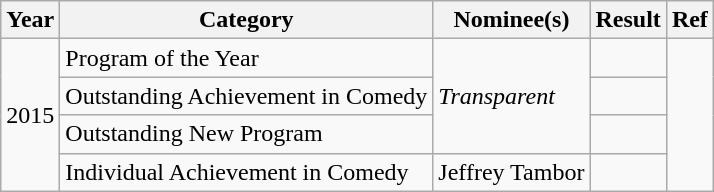<table class="wikitable">
<tr>
<th>Year</th>
<th>Category</th>
<th>Nominee(s)</th>
<th>Result</th>
<th>Ref</th>
</tr>
<tr>
<td rowspan=4>2015</td>
<td>Program of the Year</td>
<td rowspan=3><em>Transparent</em></td>
<td></td>
<td rowspan=4></td>
</tr>
<tr>
<td>Outstanding Achievement in Comedy</td>
<td></td>
</tr>
<tr>
<td>Outstanding New Program</td>
<td></td>
</tr>
<tr>
<td>Individual Achievement in Comedy</td>
<td>Jeffrey Tambor</td>
<td></td>
</tr>
</table>
